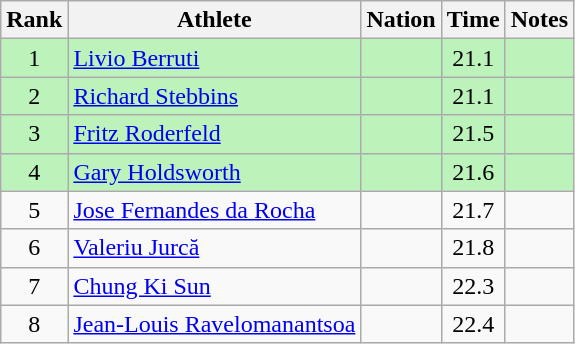<table class="wikitable sortable" style="text-align:center">
<tr>
<th>Rank</th>
<th>Athlete</th>
<th>Nation</th>
<th>Time</th>
<th>Notes</th>
</tr>
<tr bgcolor=bbf3bb>
<td>1</td>
<td align=left><a href='#'>Livio Berruti</a></td>
<td align=left></td>
<td>21.1</td>
<td></td>
</tr>
<tr bgcolor=bbf3bb>
<td>2</td>
<td align=left><a href='#'>Richard Stebbins</a></td>
<td align=left></td>
<td>21.1</td>
<td></td>
</tr>
<tr bgcolor=bbf3bb>
<td>3</td>
<td align=left><a href='#'>Fritz Roderfeld</a></td>
<td align=left></td>
<td>21.5</td>
<td></td>
</tr>
<tr bgcolor=bbf3bb>
<td>4</td>
<td align=left><a href='#'>Gary Holdsworth</a></td>
<td align=left></td>
<td>21.6</td>
<td></td>
</tr>
<tr>
<td>5</td>
<td align=left><a href='#'>Jose Fernandes da Rocha</a></td>
<td align=left></td>
<td>21.7</td>
<td></td>
</tr>
<tr>
<td>6</td>
<td align=left><a href='#'>Valeriu Jurcă</a></td>
<td align=left></td>
<td>21.8</td>
<td></td>
</tr>
<tr>
<td>7</td>
<td align=left><a href='#'>Chung Ki Sun</a></td>
<td align=left></td>
<td>22.3</td>
<td></td>
</tr>
<tr>
<td>8</td>
<td align=left><a href='#'>Jean-Louis Ravelomanantsoa</a></td>
<td align=left></td>
<td>22.4</td>
<td></td>
</tr>
</table>
